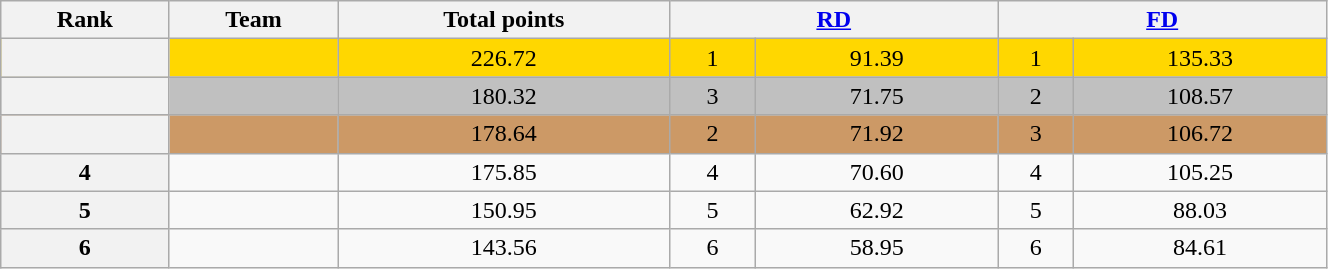<table class="wikitable sortable" style="text-align:center;" width="70%">
<tr>
<th scope="col">Rank</th>
<th scope="col">Team</th>
<th scope="col">Total points</th>
<th scope="col" colspan="2" width="80px"><a href='#'>RD</a></th>
<th scope="col" colspan="2" width="80px"><a href='#'>FD</a></th>
</tr>
<tr bgcolor="gold">
<th scope="row"></th>
<td align="left"></td>
<td>226.72</td>
<td>1</td>
<td>91.39</td>
<td>1</td>
<td>135.33</td>
</tr>
<tr bgcolor="silver">
<th scope="row"></th>
<td align="left"></td>
<td>180.32</td>
<td>3</td>
<td>71.75</td>
<td>2</td>
<td>108.57</td>
</tr>
<tr bgcolor="cc9966">
<th scope="row"></th>
<td align="left"></td>
<td>178.64</td>
<td>2</td>
<td>71.92</td>
<td>3</td>
<td>106.72</td>
</tr>
<tr>
<th scope="row">4</th>
<td align="left"></td>
<td>175.85</td>
<td>4</td>
<td>70.60</td>
<td>4</td>
<td>105.25</td>
</tr>
<tr>
<th scope="row">5</th>
<td align="left"></td>
<td>150.95</td>
<td>5</td>
<td>62.92</td>
<td>5</td>
<td>88.03</td>
</tr>
<tr>
<th scope="row">6</th>
<td align="left"></td>
<td>143.56</td>
<td>6</td>
<td>58.95</td>
<td>6</td>
<td>84.61</td>
</tr>
</table>
